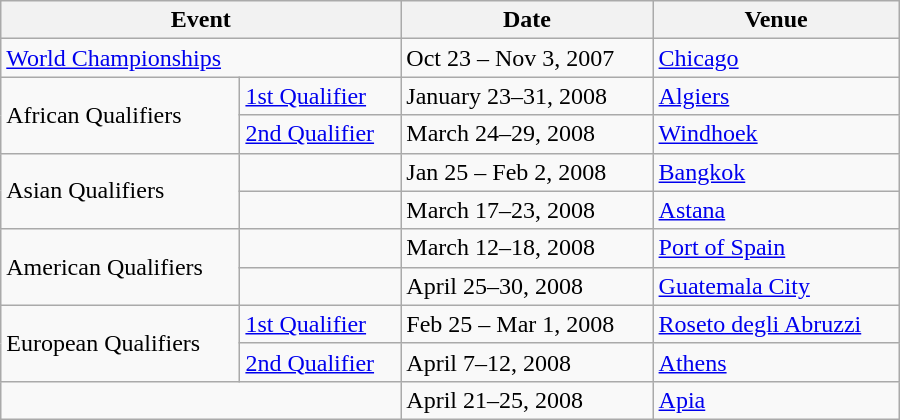<table class="wikitable" width=600>
<tr>
<th colspan="2">Event</th>
<th>Date</th>
<th>Venue</th>
</tr>
<tr>
<td colspan="2"><a href='#'>World Championships</a></td>
<td>Oct 23 – Nov 3, 2007</td>
<td> <a href='#'>Chicago</a></td>
</tr>
<tr>
<td rowspan="2">African Qualifiers</td>
<td><a href='#'>1st Qualifier</a></td>
<td>January 23–31, 2008</td>
<td> <a href='#'>Algiers</a></td>
</tr>
<tr>
<td><a href='#'>2nd Qualifier</a></td>
<td>March 24–29, 2008</td>
<td> <a href='#'>Windhoek</a></td>
</tr>
<tr>
<td rowspan="2">Asian Qualifiers</td>
<td> </td>
<td>Jan 25 – Feb 2, 2008</td>
<td> <a href='#'>Bangkok</a></td>
</tr>
<tr>
<td> </td>
<td>March 17–23, 2008</td>
<td> <a href='#'>Astana</a></td>
</tr>
<tr>
<td rowspan="2">American Qualifiers</td>
<td></td>
<td>March 12–18, 2008</td>
<td> <a href='#'>Port of Spain</a></td>
</tr>
<tr>
<td></td>
<td>April 25–30, 2008</td>
<td> <a href='#'>Guatemala City</a></td>
</tr>
<tr>
<td rowspan="2">European Qualifiers</td>
<td><a href='#'>1st Qualifier</a></td>
<td>Feb 25 – Mar 1, 2008</td>
<td> <a href='#'>Roseto degli Abruzzi</a></td>
</tr>
<tr>
<td><a href='#'>2nd Qualifier</a></td>
<td>April 7–12, 2008</td>
<td> <a href='#'>Athens</a></td>
</tr>
<tr>
<td colspan="2"></td>
<td>April 21–25, 2008</td>
<td> <a href='#'>Apia</a></td>
</tr>
</table>
